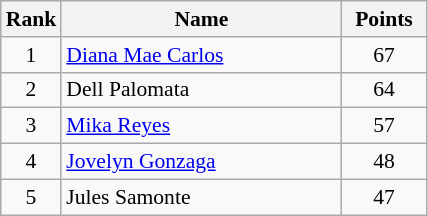<table class="wikitable" style="font-size:90%">
<tr>
<th width=30>Rank</th>
<th width=180>Name</th>
<th width=50>Points</th>
</tr>
<tr>
<td align=center>1</td>
<td><a href='#'>Diana Mae Carlos</a></td>
<td align=center>67</td>
</tr>
<tr>
<td align=center>2</td>
<td>Dell Palomata</td>
<td align=center>64</td>
</tr>
<tr>
<td align=center>3</td>
<td><a href='#'>Mika Reyes</a></td>
<td align=center>57</td>
</tr>
<tr>
<td align=center>4</td>
<td><a href='#'>Jovelyn Gonzaga</a></td>
<td align=center>48</td>
</tr>
<tr>
<td align=center>5</td>
<td>Jules Samonte</td>
<td align=center>47</td>
</tr>
</table>
